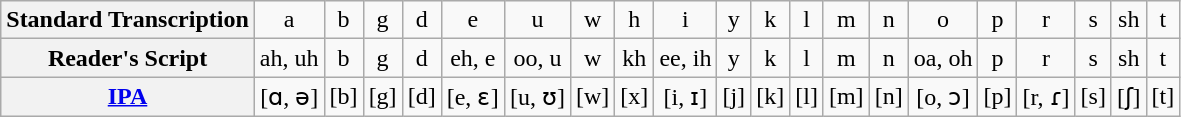<table class="wikitable" style="text-align:center">
<tr>
<th>Standard Transcription</th>
<td>a</td>
<td>b</td>
<td>g</td>
<td>d</td>
<td>e</td>
<td>u</td>
<td>w</td>
<td>h</td>
<td>i</td>
<td>y</td>
<td>k</td>
<td>l</td>
<td>m</td>
<td>n</td>
<td>o</td>
<td>p</td>
<td>r</td>
<td>s</td>
<td>sh</td>
<td>t</td>
</tr>
<tr>
<th>Reader's Script</th>
<td>ah, uh</td>
<td>b</td>
<td>g</td>
<td>d</td>
<td>eh, e</td>
<td>oo, u</td>
<td>w</td>
<td>kh</td>
<td>ee, ih</td>
<td>y</td>
<td>k</td>
<td>l</td>
<td>m</td>
<td>n</td>
<td>oa, oh</td>
<td>p</td>
<td>r</td>
<td>s</td>
<td>sh</td>
<td>t</td>
</tr>
<tr>
<th><a href='#'>IPA</a></th>
<td>[ɑ, ə]</td>
<td>[b]</td>
<td>[g]</td>
<td>[d]</td>
<td>[e, ɛ]</td>
<td>[u, ʊ]</td>
<td>[w]</td>
<td>[x]</td>
<td>[i, ɪ]</td>
<td>[j]</td>
<td>[k]</td>
<td>[l]</td>
<td>[m]</td>
<td>[n]</td>
<td>[o, ɔ]</td>
<td>[p]</td>
<td>[r, ɾ]</td>
<td>[s]</td>
<td>[ʃ]</td>
<td>[t]</td>
</tr>
</table>
